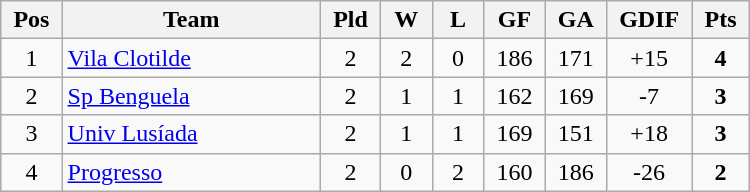<table class=wikitable style="text-align:center" width=500>
<tr>
<th width=5%>Pos</th>
<th width=25%>Team</th>
<th width=5%>Pld</th>
<th width=5%>W</th>
<th width=5%>L</th>
<th width=5%>GF</th>
<th width=5%>GA</th>
<th width=5%>GDIF</th>
<th width=5%>Pts</th>
</tr>
<tr>
<td>1</td>
<td align="left"><a href='#'>Vila Clotilde</a></td>
<td>2</td>
<td>2</td>
<td>0</td>
<td>186</td>
<td>171</td>
<td>+15</td>
<td><strong>4</strong></td>
</tr>
<tr>
<td>2</td>
<td align="left"><a href='#'>Sp Benguela</a></td>
<td>2</td>
<td>1</td>
<td>1</td>
<td>162</td>
<td>169</td>
<td>-7</td>
<td><strong>3</strong></td>
</tr>
<tr>
<td>3</td>
<td align="left"><a href='#'>Univ Lusíada</a></td>
<td>2</td>
<td>1</td>
<td>1</td>
<td>169</td>
<td>151</td>
<td>+18</td>
<td><strong>3</strong></td>
</tr>
<tr>
<td>4</td>
<td align="left"><a href='#'>Progresso</a></td>
<td>2</td>
<td>0</td>
<td>2</td>
<td>160</td>
<td>186</td>
<td>-26</td>
<td><strong>2</strong></td>
</tr>
</table>
